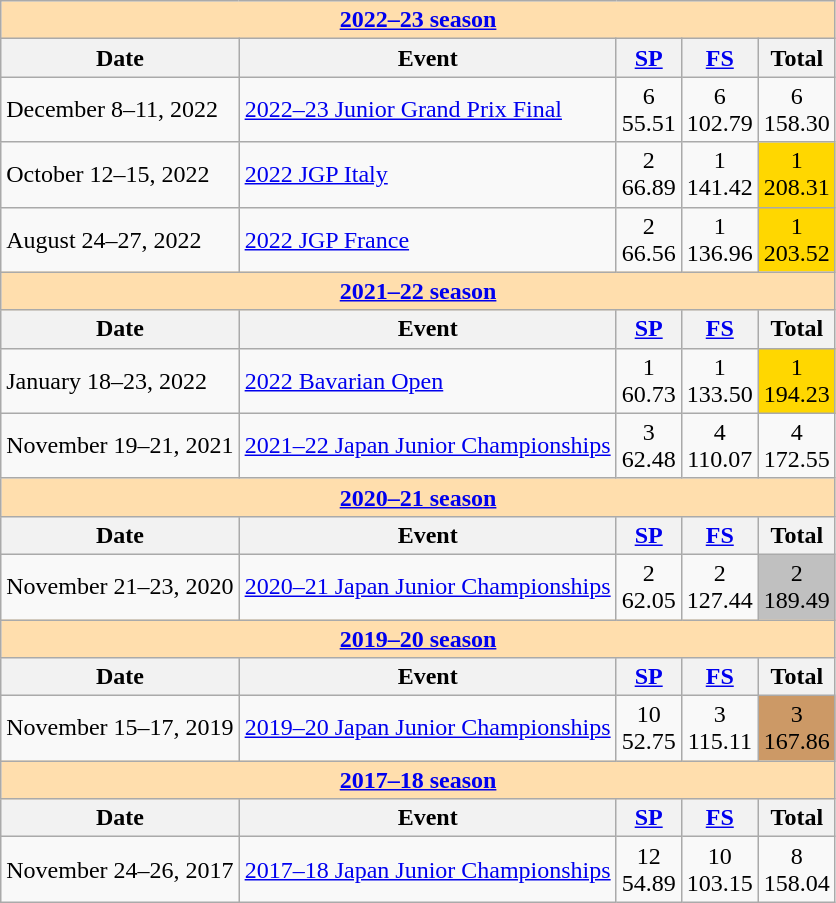<table class="wikitable">
<tr>
<th colspan="5" style="background-color: #ffdead; " align="center"><a href='#'>2022–23 season</a></th>
</tr>
<tr>
<th>Date</th>
<th>Event</th>
<th><a href='#'>SP</a></th>
<th><a href='#'>FS</a></th>
<th>Total</th>
</tr>
<tr>
<td>December 8–11, 2022</td>
<td><a href='#'>2022–23 Junior Grand Prix Final</a></td>
<td align="center">6 <br> 55.51</td>
<td align="center">6 <br> 102.79</td>
<td align="center">6 <br> 158.30</td>
</tr>
<tr>
<td>October 12–15, 2022</td>
<td><a href='#'>2022 JGP Italy</a></td>
<td align="center">2 <br> 66.89</td>
<td align="center">1 <br> 141.42</td>
<td align="center" bgcolor="gold">1 <br> 208.31</td>
</tr>
<tr>
<td>August 24–27, 2022</td>
<td><a href='#'>2022 JGP France</a></td>
<td align="center">2 <br> 66.56</td>
<td align="center">1 <br> 136.96</td>
<td align="center" bgcolor="gold">1 <br> 203.52</td>
</tr>
<tr>
<th colspan="5" style="background-color: #ffdead; " align="center"><a href='#'>2021–22 season</a></th>
</tr>
<tr>
<th>Date</th>
<th>Event</th>
<th><a href='#'>SP</a></th>
<th><a href='#'>FS</a></th>
<th>Total</th>
</tr>
<tr>
<td>January 18–23, 2022</td>
<td><a href='#'>2022 Bavarian Open</a></td>
<td align="center">1 <br> 60.73</td>
<td align="center">1 <br> 133.50</td>
<td align="center" bgcolor="gold">1 <br> 194.23</td>
</tr>
<tr>
<td>November 19–21, 2021</td>
<td><a href='#'>2021–22 Japan Junior Championships</a></td>
<td align="center">3 <br> 62.48</td>
<td align="center">4 <br> 110.07</td>
<td align="center">4 <br> 172.55</td>
</tr>
<tr>
<th colspan="5" style="background-color: #ffdead; " align="center"><a href='#'>2020–21 season</a></th>
</tr>
<tr>
<th>Date</th>
<th>Event</th>
<th><a href='#'>SP</a></th>
<th><a href='#'>FS</a></th>
<th>Total</th>
</tr>
<tr>
<td>November 21–23, 2020</td>
<td><a href='#'>2020–21 Japan Junior Championships</a></td>
<td align="center">2 <br> 62.05</td>
<td align="center">2 <br> 127.44</td>
<td align="center" bgcolor="silver">2 <br> 189.49</td>
</tr>
<tr>
<th colspan="5" style="background-color: #ffdead; " align="center"><a href='#'>2019–20 season</a></th>
</tr>
<tr>
<th>Date</th>
<th>Event</th>
<th><a href='#'>SP</a></th>
<th><a href='#'>FS</a></th>
<th>Total</th>
</tr>
<tr>
<td>November 15–17, 2019</td>
<td><a href='#'>2019–20 Japan Junior Championships</a></td>
<td align="center">10 <br> 52.75</td>
<td align="center">3 <br> 115.11</td>
<td align="center" bgcolor="cc9966">3 <br> 167.86</td>
</tr>
<tr>
<th colspan="5" style="background-color: #ffdead; " align="center"><a href='#'>2017–18 season</a></th>
</tr>
<tr>
<th>Date</th>
<th>Event</th>
<th><a href='#'>SP</a></th>
<th><a href='#'>FS</a></th>
<th>Total</th>
</tr>
<tr>
<td>November 24–26, 2017</td>
<td><a href='#'>2017–18 Japan Junior Championships</a></td>
<td align="center">12 <br> 54.89</td>
<td align="center">10 <br> 103.15</td>
<td align="center">8 <br> 158.04</td>
</tr>
</table>
